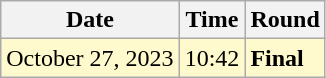<table class="wikitable">
<tr>
<th>Date</th>
<th>Time</th>
<th>Round</th>
</tr>
<tr style=background:lemonchiffon>
<td>October 27, 2023</td>
<td>10:42</td>
<td><strong>Final</strong></td>
</tr>
</table>
